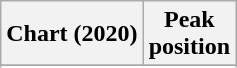<table class="wikitable sortable plainrowheaders" style="text-align:center">
<tr>
<th scope="col">Chart (2020)</th>
<th scope="col">Peak<br>position</th>
</tr>
<tr>
</tr>
<tr>
</tr>
<tr>
</tr>
<tr>
</tr>
<tr>
</tr>
<tr>
</tr>
<tr>
</tr>
<tr>
</tr>
</table>
